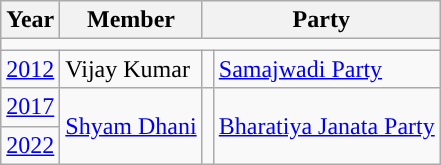<table class="wikitable">
<tr>
<th>Year</th>
<th>Member</th>
<th colspan="2">Party</th>
</tr>
<tr>
<td colspan="4"></td>
</tr>
<tr>
<td><a href='#'>2012</a></td>
<td>Vijay Kumar</td>
<td style="background-color: "></td>
<td><a href='#'>Samajwadi Party</a></td>
</tr>
<tr>
<td><a href='#'>2017</a></td>
<td rowspan="2"><a href='#'>Shyam Dhani</a></td>
<td rowspan="2" style="background-color: "></td>
<td rowspan="2"><a href='#'>Bharatiya Janata Party</a></td>
</tr>
<tr>
<td><a href='#'>2022</a></td>
</tr>
</table>
